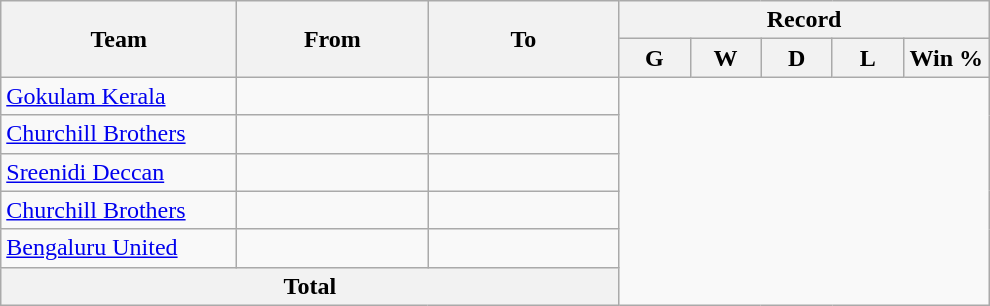<table class="wikitable" style="text-align: center">
<tr>
<th rowspan=2! width=150>Team</th>
<th rowspan=2! width=120>From</th>
<th rowspan=2! width=120>To</th>
<th colspan=7>Record</th>
</tr>
<tr>
<th width=40>G</th>
<th width=40>W</th>
<th width=40>D</th>
<th width=40>L</th>
<th width=50>Win %</th>
</tr>
<tr>
<td align=left><a href='#'>Gokulam Kerala</a></td>
<td align=left></td>
<td align=left><br></td>
</tr>
<tr>
<td align=left><a href='#'>Churchill Brothers</a></td>
<td align=left></td>
<td align=left><br></td>
</tr>
<tr>
<td align=left><a href='#'>Sreenidi Deccan</a></td>
<td align=left></td>
<td align=left><br></td>
</tr>
<tr>
<td align=left><a href='#'>Churchill Brothers</a></td>
<td align=left></td>
<td align=left><br></td>
</tr>
<tr>
<td align=left><a href='#'>Bengaluru United</a></td>
<td align=left></td>
<td align=left><br></td>
</tr>
<tr>
<th colspan="3">Total<br></th>
</tr>
</table>
